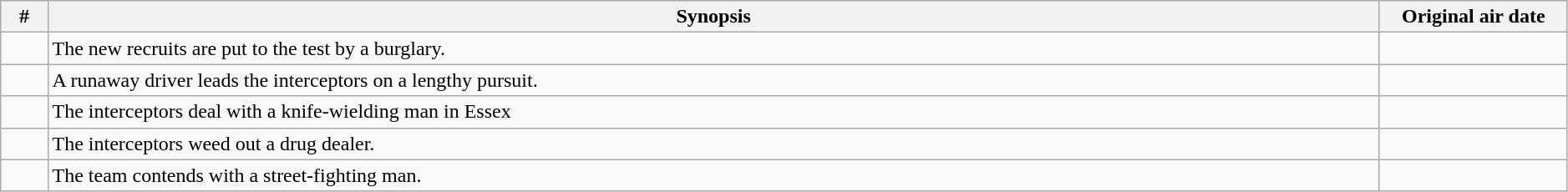<table class="wikitable" style="width:99%">
<tr>
<th style="width:3%">#</th>
<th>Synopsis</th>
<th style="width:12%">Original air date</th>
</tr>
<tr>
<td></td>
<td>The new recruits are put to the test by a burglary.</td>
<td></td>
</tr>
<tr>
<td></td>
<td>A runaway driver leads the interceptors on a lengthy pursuit.</td>
<td></td>
</tr>
<tr>
<td></td>
<td>The interceptors deal with a knife-wielding man in Essex</td>
<td></td>
</tr>
<tr>
<td></td>
<td>The interceptors weed out a drug dealer.</td>
<td></td>
</tr>
<tr>
<td></td>
<td>The team contends with a street-fighting man.</td>
<td></td>
</tr>
</table>
